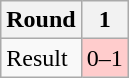<table class="wikitable">
<tr>
<th>Round</th>
<th>1</th>
</tr>
<tr>
<td>Result</td>
<td bgcolor="#FFCCCC">0–1</td>
</tr>
</table>
